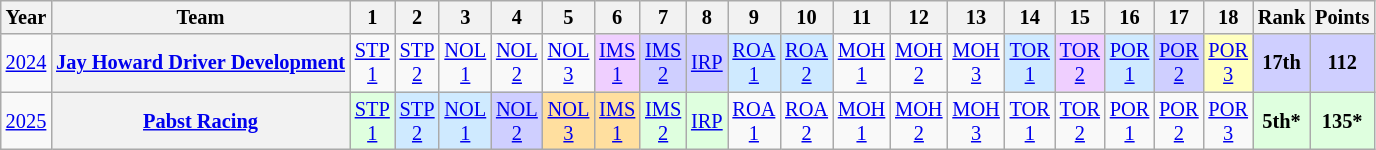<table class="wikitable" style="text-align:center; font-size:85%">
<tr>
<th>Year</th>
<th>Team</th>
<th>1</th>
<th>2</th>
<th>3</th>
<th>4</th>
<th>5</th>
<th>6</th>
<th>7</th>
<th>8</th>
<th>9</th>
<th>10</th>
<th>11</th>
<th>12</th>
<th>13</th>
<th>14</th>
<th>15</th>
<th>16</th>
<th>17</th>
<th>18</th>
<th>Rank</th>
<th>Points</th>
</tr>
<tr>
<td><a href='#'>2024</a></td>
<th nowrap><a href='#'>Jay Howard Driver Development</a></th>
<td><a href='#'>STP<br>1</a></td>
<td><a href='#'>STP<br>2</a></td>
<td><a href='#'>NOL<br>1</a></td>
<td><a href='#'>NOL<br>2</a></td>
<td><a href='#'>NOL<br>3</a></td>
<td style="background:#EFCFFF;"><a href='#'>IMS<br>1</a><br></td>
<td style="background:#CFCFFF;"><a href='#'>IMS<br>2</a><br></td>
<td style="background:#CFCFFF;"><a href='#'>IRP</a><br></td>
<td style="background:#CFEAFF;"><a href='#'>ROA<br>1</a><br></td>
<td style="background:#CFEAFF;"><a href='#'>ROA<br>2</a><br></td>
<td><a href='#'>MOH<br>1</a></td>
<td><a href='#'>MOH<br>2</a></td>
<td><a href='#'>MOH<br>3</a></td>
<td style="background:#CFEAFF;"><a href='#'>TOR<br>1</a><br></td>
<td style="background:#EFCFFF;"><a href='#'>TOR<br>2</a><br></td>
<td style="background:#CFEAFF;"><a href='#'>POR<br>1</a><br></td>
<td style="background:#CFCFFF;"><a href='#'>POR<br>2</a><br></td>
<td style="background:#FFFFBF;"><a href='#'>POR<br>3</a><br></td>
<th style="background:#CFCFFF;">17th</th>
<th style="background:#CFCFFF;">112</th>
</tr>
<tr>
<td><a href='#'>2025</a></td>
<th><a href='#'>Pabst Racing</a></th>
<td style="background:#DFFFDF;"><a href='#'>STP<br>1</a><br></td>
<td style="background:#CFEAFF;"><a href='#'>STP<br>2</a><br></td>
<td style="background:#CFEAFF;"><a href='#'>NOL<br>1</a><br></td>
<td style="background:#CFCFFF;"><a href='#'>NOL<br>2</a><br></td>
<td style="background:#FFDF9F;"><a href='#'>NOL<br>3</a><br></td>
<td style="background:#FFDF9F;"><a href='#'>IMS<br>1</a><br></td>
<td style="background:#DFFFDF;"><a href='#'>IMS<br>2</a><br></td>
<td style="background:#DFFFDF;"><a href='#'>IRP</a><br></td>
<td style="background:#;"><a href='#'>ROA<br>1</a><br></td>
<td style="background:#;"><a href='#'>ROA<br>2</a><br></td>
<td style="background:#;"><a href='#'>MOH<br>1</a><br></td>
<td style="background:#;"><a href='#'>MOH<br>2</a><br></td>
<td style="background:#;"><a href='#'>MOH<br>3</a><br></td>
<td style="background:#;"><a href='#'>TOR<br>1</a></td>
<td style="background:#;"><a href='#'>TOR<br>2</a></td>
<td style="background:#;"><a href='#'>POR<br>1</a></td>
<td style="background:#;"><a href='#'>POR<br>2</a></td>
<td style="background:#;"><a href='#'>POR<br>3</a></td>
<th style="background:#DFFFDF;">5th*</th>
<th style="background:#DFFFDF;">135*</th>
</tr>
</table>
